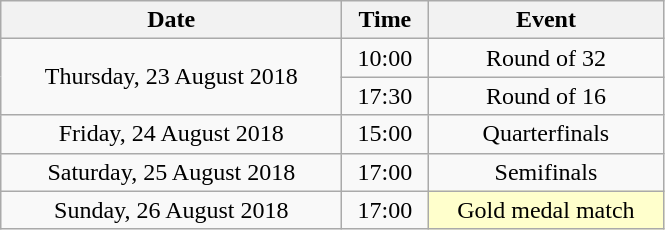<table class = "wikitable" style="text-align:center;">
<tr>
<th width=220>Date</th>
<th width=50>Time</th>
<th width=150>Event</th>
</tr>
<tr>
<td rowspan="2">Thursday, 23 August 2018</td>
<td>10:00</td>
<td>Round of 32</td>
</tr>
<tr>
<td>17:30</td>
<td>Round of 16</td>
</tr>
<tr>
<td>Friday, 24 August 2018</td>
<td>15:00</td>
<td>Quarterfinals</td>
</tr>
<tr>
<td>Saturday, 25 August 2018</td>
<td>17:00</td>
<td>Semifinals</td>
</tr>
<tr>
<td>Sunday, 26 August 2018</td>
<td>17:00</td>
<td bgcolor=ffffcc>Gold medal match</td>
</tr>
</table>
